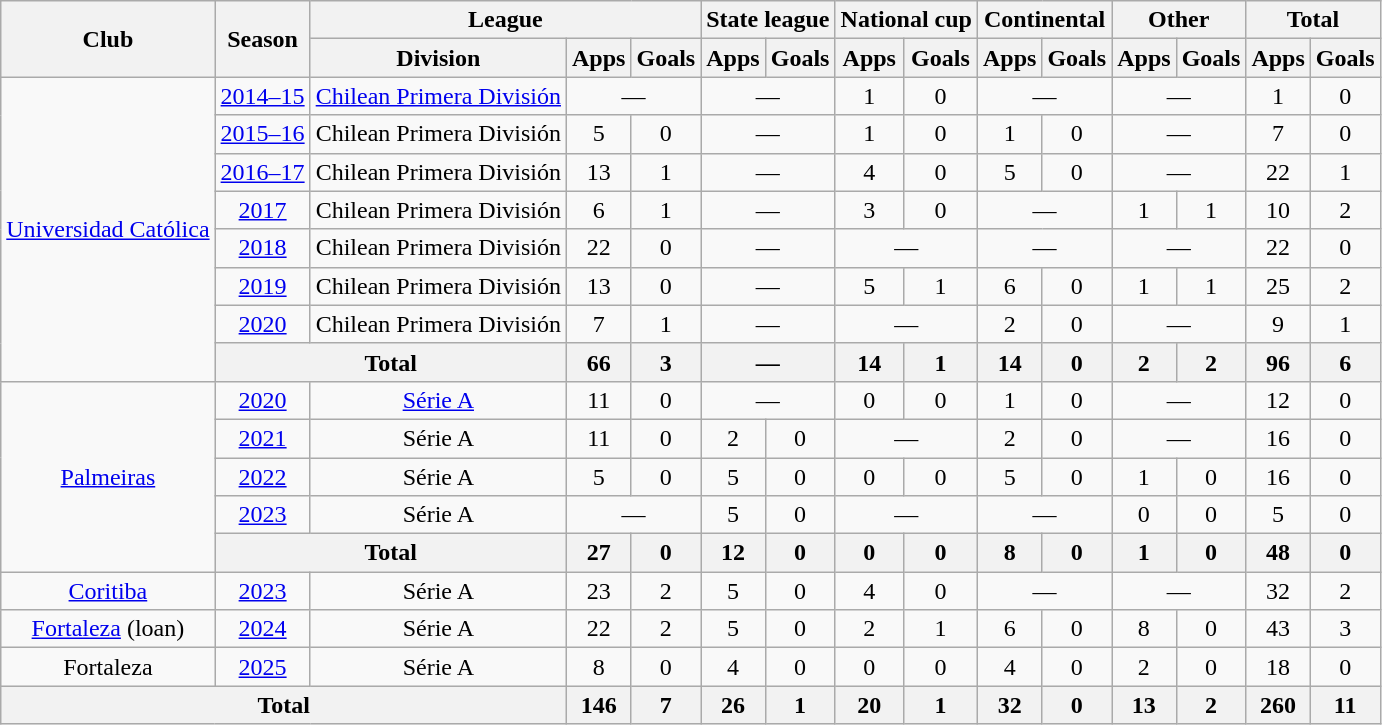<table class="wikitable" style="text-align: center;">
<tr>
<th rowspan="2">Club</th>
<th rowspan="2">Season</th>
<th colspan="3">League</th>
<th colspan="2">State league</th>
<th colspan="2">National cup</th>
<th colspan="2">Continental</th>
<th colspan="2">Other</th>
<th colspan="2">Total</th>
</tr>
<tr>
<th>Division</th>
<th>Apps</th>
<th>Goals</th>
<th>Apps</th>
<th>Goals</th>
<th>Apps</th>
<th>Goals</th>
<th>Apps</th>
<th>Goals</th>
<th>Apps</th>
<th>Goals</th>
<th>Apps</th>
<th>Goals</th>
</tr>
<tr>
<td rowspan="8"><a href='#'>Universidad Católica</a></td>
<td><a href='#'>2014–15</a></td>
<td><a href='#'>Chilean Primera División</a></td>
<td colspan=2>—</td>
<td colspan=2>—</td>
<td>1</td>
<td>0</td>
<td colspan=2>—</td>
<td colspan="2">—</td>
<td>1</td>
<td>0</td>
</tr>
<tr>
<td><a href='#'>2015–16</a></td>
<td>Chilean Primera División</td>
<td>5</td>
<td>0</td>
<td colspan=2>—</td>
<td>1</td>
<td>0</td>
<td>1</td>
<td>0</td>
<td colspan="2">—</td>
<td>7</td>
<td>0</td>
</tr>
<tr>
<td><a href='#'>2016–17</a></td>
<td>Chilean Primera División</td>
<td>13</td>
<td>1</td>
<td colspan=2>—</td>
<td>4</td>
<td>0</td>
<td>5</td>
<td>0</td>
<td colspan="2">—</td>
<td>22</td>
<td>1</td>
</tr>
<tr>
<td><a href='#'>2017</a></td>
<td>Chilean Primera División</td>
<td>6</td>
<td>1</td>
<td colspan=2>—</td>
<td>3</td>
<td>0</td>
<td colspan="2">—</td>
<td>1</td>
<td>1</td>
<td>10</td>
<td>2</td>
</tr>
<tr>
<td><a href='#'>2018</a></td>
<td>Chilean Primera División</td>
<td>22</td>
<td>0</td>
<td colspan=2>—</td>
<td colspan=2>—</td>
<td colspan=2>—</td>
<td colspan="2">—</td>
<td>22</td>
<td>0</td>
</tr>
<tr>
<td><a href='#'>2019</a></td>
<td>Chilean Primera División</td>
<td>13</td>
<td>0</td>
<td colspan=2>—</td>
<td>5</td>
<td>1</td>
<td>6</td>
<td>0</td>
<td>1</td>
<td>1</td>
<td>25</td>
<td>2</td>
</tr>
<tr>
<td><a href='#'>2020</a></td>
<td>Chilean Primera División</td>
<td>7</td>
<td>1</td>
<td colspan=2>—</td>
<td colspan=2>—</td>
<td>2</td>
<td>0</td>
<td colspan="2">—</td>
<td>9</td>
<td>1</td>
</tr>
<tr>
<th colspan="2">Total</th>
<th>66</th>
<th>3</th>
<th colspan=2>—</th>
<th>14</th>
<th>1</th>
<th>14</th>
<th>0</th>
<th>2</th>
<th>2</th>
<th>96</th>
<th>6</th>
</tr>
<tr>
<td rowspan="5"><a href='#'>Palmeiras</a></td>
<td><a href='#'>2020</a></td>
<td><a href='#'>Série A</a></td>
<td>11</td>
<td>0</td>
<td colspan=2>—</td>
<td>0</td>
<td>0</td>
<td>1</td>
<td>0</td>
<td colspan="2">—</td>
<td>12</td>
<td>0</td>
</tr>
<tr>
<td><a href='#'>2021</a></td>
<td>Série A</td>
<td>11</td>
<td>0</td>
<td>2</td>
<td>0</td>
<td colspan=2>—</td>
<td>2</td>
<td>0</td>
<td colspan="2">—</td>
<td>16</td>
<td>0</td>
</tr>
<tr>
<td><a href='#'>2022</a></td>
<td>Série A</td>
<td>5</td>
<td>0</td>
<td>5</td>
<td>0</td>
<td>0</td>
<td>0</td>
<td>5</td>
<td>0</td>
<td>1</td>
<td>0</td>
<td>16</td>
<td>0</td>
</tr>
<tr>
<td><a href='#'>2023</a></td>
<td>Série A</td>
<td colspan=2>—</td>
<td>5</td>
<td>0</td>
<td colspan=2>—</td>
<td colspan=2>—</td>
<td>0</td>
<td>0</td>
<td>5</td>
<td>0</td>
</tr>
<tr>
<th colspan="2">Total</th>
<th>27</th>
<th>0</th>
<th>12</th>
<th>0</th>
<th>0</th>
<th>0</th>
<th>8</th>
<th>0</th>
<th>1</th>
<th>0</th>
<th>48</th>
<th>0</th>
</tr>
<tr>
<td><a href='#'>Coritiba</a></td>
<td><a href='#'>2023</a></td>
<td>Série A</td>
<td>23</td>
<td>2</td>
<td>5</td>
<td>0</td>
<td>4</td>
<td>0</td>
<td colspan="2">—</td>
<td colspan="2">—</td>
<td>32</td>
<td>2</td>
</tr>
<tr>
<td><a href='#'>Fortaleza</a> (loan)</td>
<td><a href='#'>2024</a></td>
<td>Série A</td>
<td>22</td>
<td>2</td>
<td>5</td>
<td>0</td>
<td>2</td>
<td>1</td>
<td>6</td>
<td>0</td>
<td>8</td>
<td>0</td>
<td>43</td>
<td>3</td>
</tr>
<tr>
<td>Fortaleza</td>
<td><a href='#'>2025</a></td>
<td>Série A</td>
<td>8</td>
<td>0</td>
<td>4</td>
<td>0</td>
<td>0</td>
<td>0</td>
<td>4</td>
<td>0</td>
<td>2</td>
<td>0</td>
<td>18</td>
<td>0</td>
</tr>
<tr>
<th colspan="3">Total</th>
<th>146</th>
<th>7</th>
<th>26</th>
<th>1</th>
<th>20</th>
<th>1</th>
<th>32</th>
<th>0</th>
<th>13</th>
<th>2</th>
<th>260</th>
<th>11</th>
</tr>
</table>
